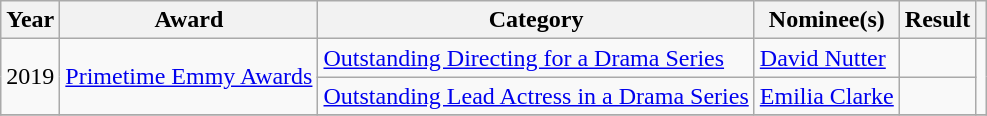<table class="wikitable sortable">
<tr>
<th>Year</th>
<th>Award</th>
<th>Category</th>
<th>Nominee(s)</th>
<th>Result</th>
<th class="unsortable"></th>
</tr>
<tr>
<td rowspan="2">2019</td>
<td rowspan="2"><a href='#'>Primetime Emmy Awards</a></td>
<td><a href='#'>Outstanding Directing for a Drama Series</a></td>
<td><a href='#'>David Nutter</a></td>
<td></td>
<td rowspan=2style="text-align:center;"></td>
</tr>
<tr>
<td><a href='#'>Outstanding Lead Actress in a Drama Series</a></td>
<td><a href='#'>Emilia Clarke</a></td>
<td></td>
</tr>
<tr>
</tr>
</table>
